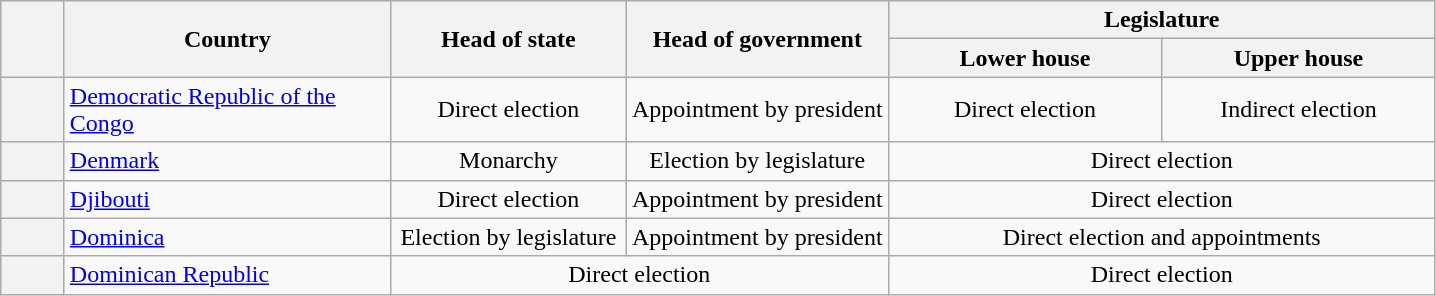<table class="wikitable" style="text-align:center">
<tr>
<th width=35 rowspan=2></th>
<th width=210 rowspan=2>Country</th>
<th width=150 rowspan=2>Head of state</th>
<th rowspan="2">Head of government</th>
<th colspan=2>Legislature</th>
</tr>
<tr>
<th width=175>Lower house</th>
<th width=175>Upper house</th>
</tr>
<tr>
<th></th>
<td style="text-align:left"><a href='#'>Democratic Republic of the Congo</a></td>
<td>Direct election</td>
<td>Appointment by president</td>
<td>Direct election</td>
<td>Indirect election</td>
</tr>
<tr>
<th></th>
<td style="text-align:left"><a href='#'>Denmark</a></td>
<td>Monarchy</td>
<td>Election by legislature</td>
<td colspan=2>Direct election</td>
</tr>
<tr>
<th></th>
<td style="text-align:left"><a href='#'>Djibouti</a></td>
<td>Direct election</td>
<td>Appointment by president</td>
<td colspan=2>Direct election</td>
</tr>
<tr>
<th></th>
<td style="text-align:left"><a href='#'>Dominica</a></td>
<td>Election by legislature</td>
<td>Appointment by president</td>
<td colspan=2>Direct election and appointments</td>
</tr>
<tr>
<th></th>
<td style="text-align:left"><a href='#'>Dominican Republic</a></td>
<td colspan=2>Direct election</td>
<td colspan=2>Direct election</td>
</tr>
</table>
